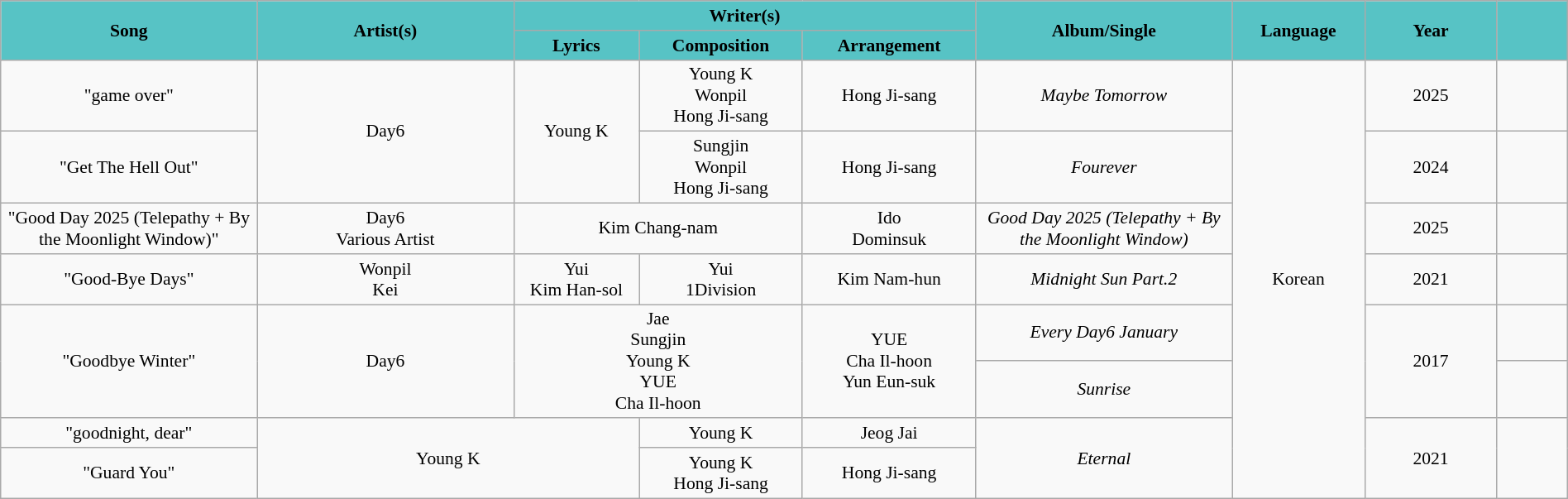<table class="wikitable" style="margin:0.5em auto; clear:both; font-size:.9em; text-align:center; width:100%">
<tr>
<th rowspan=2 style="width:200px; background:#57c3c5;">Song</th>
<th rowspan=2 style="width:200px; background:#57c3c5;">Artist(s)</th>
<th colspan=3 style="width:700px; background:#57c3c5;">Writer(s)</th>
<th rowspan=2 style="width:200px; background:#57c3c5;">Album/Single</th>
<th rowspan=2 style="width:100px; background:#57c3c5;">Language</th>
<th rowspan=2 style="width:100px; background:#57c3c5;">Year</th>
<th rowspan=2 style="width:50px;  background:#57c3c5;"></th>
</tr>
<tr>
<th style="background:#57c3c5">Lyrics</th>
<th style="background:#57c3c5">Composition</th>
<th style="background:#57c3c5">Arrangement</th>
</tr>
<tr>
<td>"game over"<br></td>
<td rowspan=2>Day6</td>
<td rowspan=2>Young K</td>
<td>Young K<br>Wonpil<br>Hong Ji-sang</td>
<td>Hong Ji-sang</td>
<td><em>Maybe Tomorrow</em></td>
<td rowspan=8>Korean</td>
<td>2025</td>
<td></td>
</tr>
<tr>
<td>"Get The Hell Out"<br></td>
<td>Sungjin<br>Wonpil<br>Hong Ji-sang</td>
<td>Hong Ji-sang</td>
<td><em>Fourever</em></td>
<td>2024</td>
<td></td>
</tr>
<tr>
<td>"Good Day 2025 (Telepathy + By the Moonlight Window)"<br></td>
<td>Day6<br>Various Artist</td>
<td colspan=2>Kim Chang-nam</td>
<td>Ido<br>Dominsuk</td>
<td><em>Good Day 2025 (Telepathy + By the Moonlight Window)</em></td>
<td>2025</td>
<td></td>
</tr>
<tr>
<td>"Good-Bye Days"</td>
<td>Wonpil<br>Kei</td>
<td>Yui<br>Kim Han-sol</td>
<td>Yui<br>1Division</td>
<td>Kim Nam-hun</td>
<td><em>Midnight Sun Part.2</em></td>
<td>2021</td>
<td></td>
</tr>
<tr>
<td rowspan=2>"Goodbye Winter"<br></td>
<td rowspan=2>Day6</td>
<td rowspan=2 colspan=2>Jae<br>Sungjin<br>Young K<br>YUE<br>Cha Il-hoon</td>
<td rowspan=2>YUE<br>Cha Il-hoon<br>Yun Eun-suk</td>
<td><em>Every Day6 January</em></td>
<td rowspan=2>2017</td>
<td></td>
</tr>
<tr>
<td><em>Sunrise</em></td>
<td></td>
</tr>
<tr>
<td>"goodnight, dear"<br></td>
<td colspan=2 rowspan=2>Young K</td>
<td>Young K</td>
<td>Jeog Jai</td>
<td rowspan=2><em>Eternal</em></td>
<td rowspan=2>2021</td>
<td rowspan=2></td>
</tr>
<tr>
<td>"Guard You"<br></td>
<td>Young K<br>Hong Ji-sang</td>
<td>Hong Ji-sang</td>
</tr>
</table>
